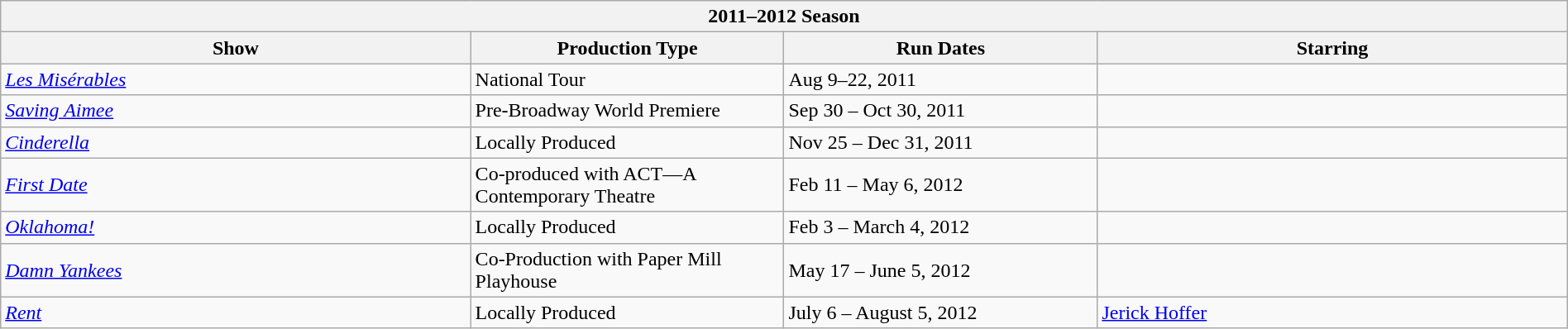<table class="wikitable collapsible autocollapse" width="100%">
<tr>
<th colspan="4">2011–2012 Season</th>
</tr>
<tr>
<th width=30%>Show</th>
<th width=20%>Production Type</th>
<th width=20%>Run Dates</th>
<th width=30%>Starring</th>
</tr>
<tr>
<td><em><a href='#'>Les Misérables</a></em></td>
<td>National Tour</td>
<td>Aug 9–22, 2011</td>
<td></td>
</tr>
<tr>
<td><em><a href='#'>Saving Aimee</a></em></td>
<td>Pre-Broadway World Premiere</td>
<td>Sep 30 – Oct 30, 2011</td>
<td></td>
</tr>
<tr>
<td><em><a href='#'>Cinderella</a></em></td>
<td>Locally Produced</td>
<td>Nov 25 – Dec 31, 2011</td>
<td></td>
</tr>
<tr>
<td><em><a href='#'>First Date</a></em></td>
<td>Co-produced with ACT—A Contemporary Theatre</td>
<td>Feb 11 – May 6, 2012</td>
<td></td>
</tr>
<tr>
<td><em><a href='#'>Oklahoma!</a></em></td>
<td>Locally Produced</td>
<td>Feb 3 – March 4, 2012</td>
<td></td>
</tr>
<tr>
<td><em><a href='#'>Damn Yankees</a></em></td>
<td>Co-Production with Paper Mill Playhouse</td>
<td>May 17 – June 5, 2012</td>
<td></td>
</tr>
<tr>
<td><em><a href='#'>Rent</a></em></td>
<td>Locally Produced</td>
<td>July 6 – August 5, 2012</td>
<td><a href='#'>Jerick Hoffer</a></td>
</tr>
</table>
